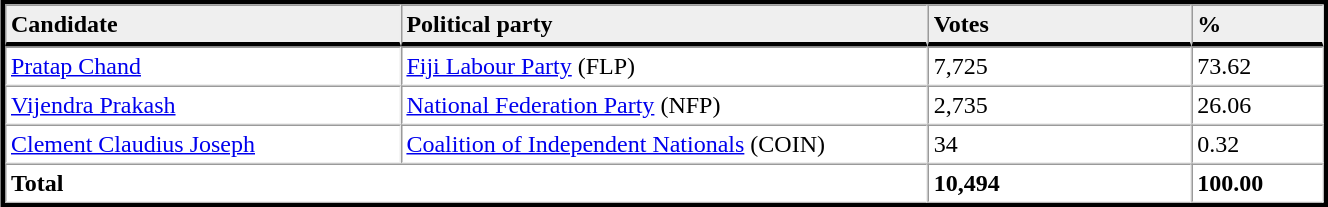<table table width="70%" border="1" align="center" cellpadding=3 cellspacing=0 style="margin:5px; border:3px solid;">
<tr>
<td td width="30%" style="border-bottom:3px solid; background:#efefef;"><strong>Candidate</strong></td>
<td td width="40%" style="border-bottom:3px solid; background:#efefef;"><strong>Political party</strong></td>
<td td width="20%" style="border-bottom:3px solid; background:#efefef;"><strong>Votes</strong></td>
<td td width="10%" style="border-bottom:3px solid; background:#efefef;"><strong>%</strong></td>
</tr>
<tr>
<td><a href='#'>Pratap Chand</a></td>
<td><a href='#'>Fiji Labour Party</a> (FLP)</td>
<td>7,725</td>
<td>73.62</td>
</tr>
<tr>
<td><a href='#'>Vijendra Prakash</a></td>
<td><a href='#'>National Federation Party</a> (NFP)</td>
<td>2,735</td>
<td>26.06</td>
</tr>
<tr>
<td><a href='#'>Clement Claudius Joseph</a></td>
<td><a href='#'>Coalition of Independent Nationals</a> (COIN)</td>
<td>34</td>
<td>0.32</td>
</tr>
<tr>
<td colspan=2><strong>Total</strong></td>
<td><strong>10,494</strong></td>
<td><strong>100.00</strong></td>
</tr>
<tr>
</tr>
</table>
